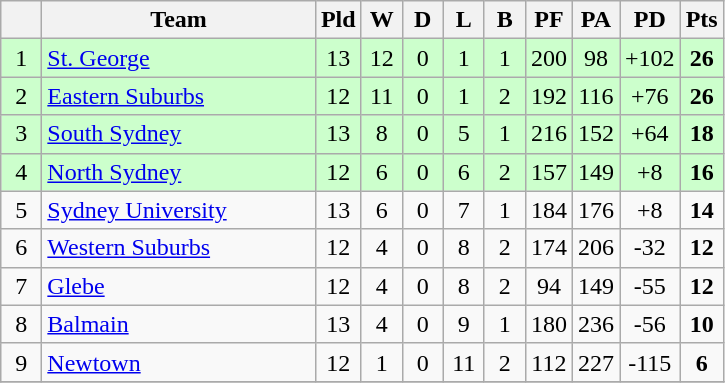<table class="wikitable" style="text-align:center;">
<tr>
<th width=20 abbr="Position"></th>
<th width=175>Team</th>
<th width=20 abbr="Played">Pld</th>
<th width=20 abbr="Won">W</th>
<th width=20 abbr="Drawn">D</th>
<th width=20 abbr="Lost">L</th>
<th width=20 abbr="Bye">B</th>
<th width=20 abbr="Points for">PF</th>
<th width=20 abbr="Points against">PA</th>
<th width=20 abbr="Points difference">PD</th>
<th width=20 abbr="Points">Pts</th>
</tr>
<tr style="background: #ccffcc;">
<td>1</td>
<td style="text-align:left;"> <a href='#'>St. George</a></td>
<td>13</td>
<td>12</td>
<td>0</td>
<td>1</td>
<td>1</td>
<td>200</td>
<td>98</td>
<td>+102</td>
<td><strong>26</strong></td>
</tr>
<tr style="background: #ccffcc;">
<td>2</td>
<td style="text-align:left;"> <a href='#'>Eastern Suburbs</a></td>
<td>12</td>
<td>11</td>
<td>0</td>
<td>1</td>
<td>2</td>
<td>192</td>
<td>116</td>
<td>+76</td>
<td><strong>26</strong></td>
</tr>
<tr style="background: #ccffcc;">
<td>3</td>
<td style="text-align:left;"> <a href='#'>South Sydney</a></td>
<td>13</td>
<td>8</td>
<td>0</td>
<td>5</td>
<td>1</td>
<td>216</td>
<td>152</td>
<td>+64</td>
<td><strong>18</strong></td>
</tr>
<tr style="background: #ccffcc;">
<td>4</td>
<td style="text-align:left;"> <a href='#'>North Sydney</a></td>
<td>12</td>
<td>6</td>
<td>0</td>
<td>6</td>
<td>2</td>
<td>157</td>
<td>149</td>
<td>+8</td>
<td><strong>16</strong></td>
</tr>
<tr>
<td>5</td>
<td style="text-align:left;"> <a href='#'>Sydney University</a></td>
<td>13</td>
<td>6</td>
<td>0</td>
<td>7</td>
<td>1</td>
<td>184</td>
<td>176</td>
<td>+8</td>
<td><strong>14</strong></td>
</tr>
<tr>
<td>6</td>
<td style="text-align:left;"> <a href='#'>Western Suburbs</a></td>
<td>12</td>
<td>4</td>
<td>0</td>
<td>8</td>
<td>2</td>
<td>174</td>
<td>206</td>
<td>-32</td>
<td><strong>12</strong></td>
</tr>
<tr>
<td>7</td>
<td style="text-align:left;"> <a href='#'>Glebe</a></td>
<td>12</td>
<td>4</td>
<td>0</td>
<td>8</td>
<td>2</td>
<td>94</td>
<td>149</td>
<td>-55</td>
<td><strong>12</strong></td>
</tr>
<tr>
<td>8</td>
<td style="text-align:left;"> <a href='#'>Balmain</a></td>
<td>13</td>
<td>4</td>
<td>0</td>
<td>9</td>
<td>1</td>
<td>180</td>
<td>236</td>
<td>-56</td>
<td><strong>10</strong></td>
</tr>
<tr>
<td>9</td>
<td style="text-align:left;"> <a href='#'>Newtown</a></td>
<td>12</td>
<td>1</td>
<td>0</td>
<td>11</td>
<td>2</td>
<td>112</td>
<td>227</td>
<td>-115</td>
<td><strong>6</strong></td>
</tr>
<tr>
</tr>
</table>
